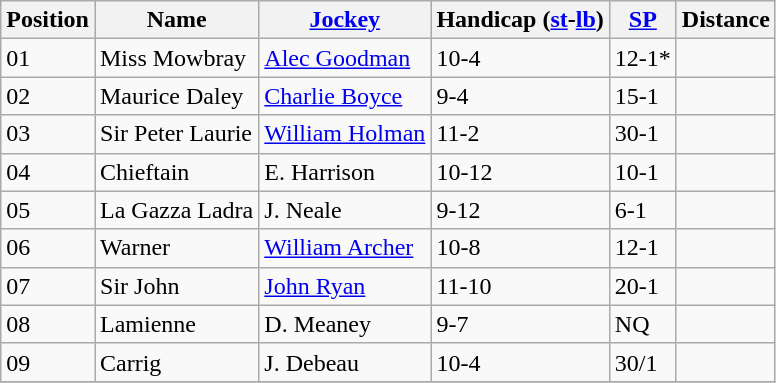<table class="wikitable sortable">
<tr>
<th data-sort-type="number">Position</th>
<th>Name</th>
<th><a href='#'>Jockey</a></th>
<th>Handicap (<a href='#'>st</a>-<a href='#'>lb</a>)</th>
<th><a href='#'>SP</a></th>
<th>Distance</th>
</tr>
<tr>
<td>01</td>
<td>Miss Mowbray</td>
<td><a href='#'>Alec Goodman</a></td>
<td>10-4</td>
<td>12-1*</td>
<td></td>
</tr>
<tr>
<td>02</td>
<td>Maurice Daley</td>
<td><a href='#'>Charlie Boyce</a></td>
<td>9-4</td>
<td>15-1</td>
<td></td>
</tr>
<tr>
<td>03</td>
<td>Sir Peter Laurie</td>
<td><a href='#'>William Holman</a></td>
<td>11-2</td>
<td>30-1</td>
<td></td>
</tr>
<tr>
<td>04</td>
<td>Chieftain</td>
<td>E. Harrison</td>
<td>10-12</td>
<td>10-1</td>
<td></td>
</tr>
<tr>
<td>05</td>
<td>La Gazza Ladra</td>
<td>J. Neale</td>
<td>9-12</td>
<td>6-1</td>
<td></td>
</tr>
<tr>
<td>06</td>
<td>Warner</td>
<td><a href='#'>William Archer</a></td>
<td>10-8</td>
<td>12-1</td>
<td></td>
</tr>
<tr>
<td>07</td>
<td>Sir John</td>
<td><a href='#'>John Ryan</a></td>
<td>11-10</td>
<td>20-1</td>
<td></td>
</tr>
<tr>
<td>08</td>
<td>Lamienne</td>
<td>D. Meaney</td>
<td>9-7</td>
<td>NQ</td>
<td></td>
</tr>
<tr>
<td>09</td>
<td>Carrig</td>
<td>J. Debeau</td>
<td>10-4</td>
<td>30/1</td>
<td></td>
</tr>
<tr>
</tr>
</table>
